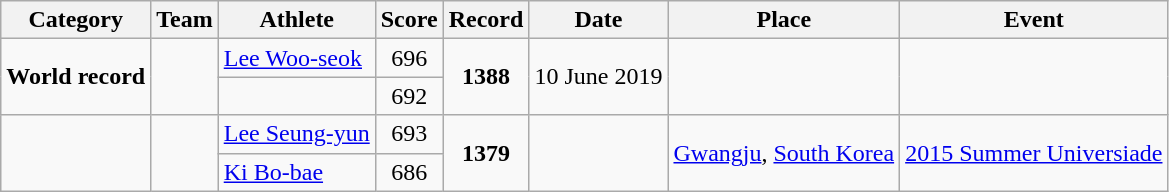<table class="wikitable" style="text-align:center">
<tr>
<th>Category</th>
<th>Team</th>
<th>Athlete</th>
<th>Score</th>
<th>Record</th>
<th>Date</th>
<th>Place</th>
<th>Event</th>
</tr>
<tr>
<td rowspan="2"><strong>World record</strong></td>
<td rowspan="2" align="left"></td>
<td align="left"><a href='#'>Lee Woo-seok</a></td>
<td>696</td>
<td rowspan="2"><strong>1388</strong></td>
<td rowspan="2">10 June 2019</td>
<td rowspan="2"></td>
<td rowspan="2"></td>
</tr>
<tr>
<td align="left"></td>
<td>692</td>
</tr>
<tr>
<td rowspan="2"><strong></strong></td>
<td rowspan="2" align="left"></td>
<td align="left"><a href='#'>Lee Seung-yun</a></td>
<td>693</td>
<td rowspan="2"><strong>1379</strong></td>
<td rowspan="2"></td>
<td rowspan="2"><a href='#'>Gwangju</a>, <a href='#'>South Korea</a></td>
<td rowspan="2"><a href='#'>2015 Summer Universiade</a></td>
</tr>
<tr>
<td align="left"><a href='#'>Ki Bo-bae</a></td>
<td>686</td>
</tr>
</table>
